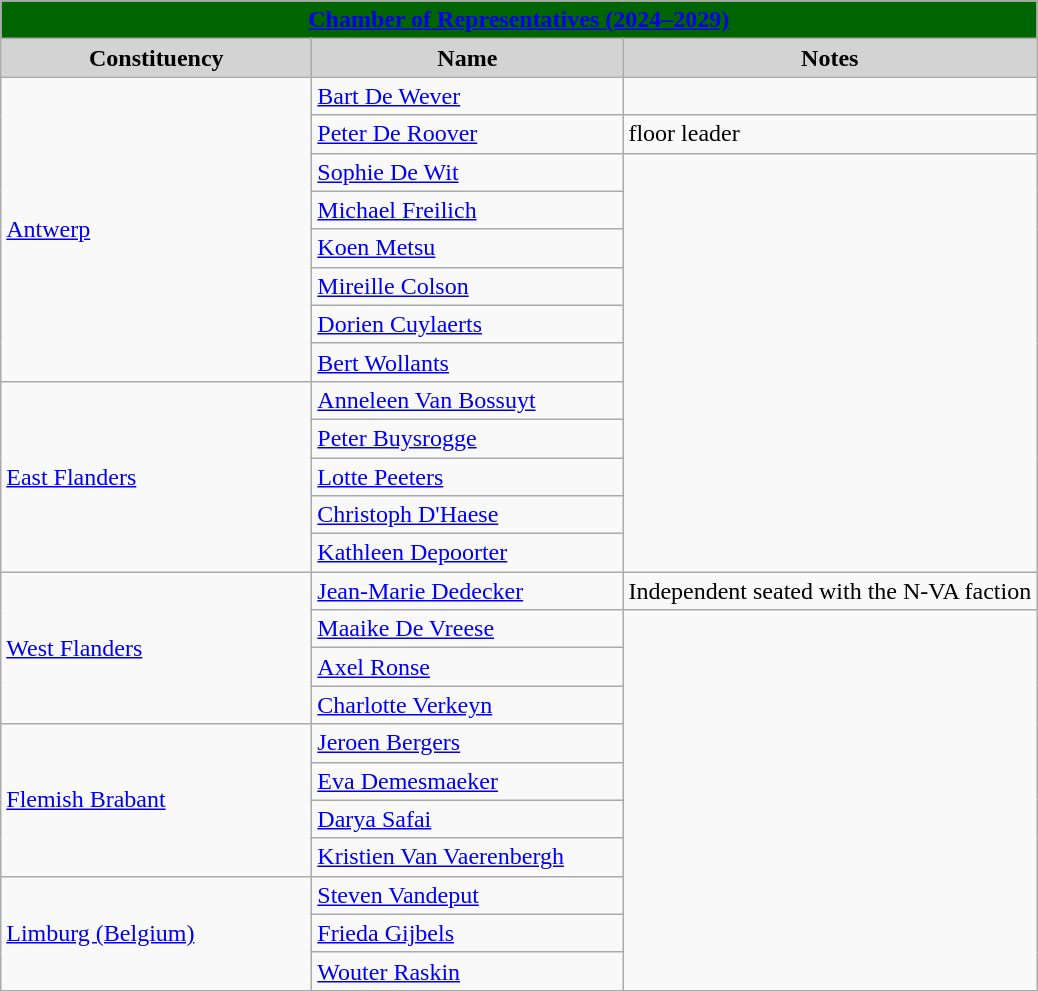<table class="wikitable">
<tr>
<th style="background:darkGreen;" colspan="3"><a href='#'><span>Chamber of Representatives (2024–2029)</span></a></th>
</tr>
<tr>
<th scope="col" style="background:Lightgrey; width:200px;">Constituency</th>
<th scope="col" style="background:Lightgrey; width:200px;">Name</th>
<th style="background:LightGrey;">Notes</th>
</tr>
<tr>
<td rowspan="8"><a href='#'>Antwerp</a></td>
<td><a href='#'>Bart De Wever</a></td>
</tr>
<tr>
<td><a href='#'>Peter De Roover</a></td>
<td>floor leader</td>
</tr>
<tr>
<td><a href='#'>Sophie De Wit</a></td>
</tr>
<tr>
<td><a href='#'>Michael Freilich</a></td>
</tr>
<tr>
<td><a href='#'>Koen Metsu</a></td>
</tr>
<tr>
<td><a href='#'>Mireille Colson</a></td>
</tr>
<tr>
<td><a href='#'>Dorien Cuylaerts</a></td>
</tr>
<tr>
<td><a href='#'>Bert Wollants</a></td>
</tr>
<tr>
<td rowspan="5"><a href='#'>East Flanders</a></td>
<td><a href='#'>Anneleen Van Bossuyt</a></td>
</tr>
<tr>
<td><a href='#'>Peter Buysrogge</a></td>
</tr>
<tr>
<td><a href='#'>Lotte Peeters</a></td>
</tr>
<tr>
<td><a href='#'>Christoph D'Haese</a></td>
</tr>
<tr>
<td><a href='#'>Kathleen Depoorter</a></td>
</tr>
<tr>
<td rowspan="4"><a href='#'>West Flanders</a></td>
<td><a href='#'>Jean-Marie Dedecker</a></td>
<td>Independent seated with the N-VA faction</td>
</tr>
<tr>
<td><a href='#'>Maaike De Vreese</a></td>
</tr>
<tr>
<td><a href='#'>Axel Ronse</a></td>
</tr>
<tr>
<td><a href='#'>Charlotte Verkeyn</a></td>
</tr>
<tr>
<td rowspan="4"><a href='#'>Flemish Brabant</a></td>
<td><a href='#'>Jeroen Bergers</a></td>
</tr>
<tr>
<td><a href='#'>Eva Demesmaeker</a></td>
</tr>
<tr>
<td><a href='#'>Darya Safai</a></td>
</tr>
<tr>
<td><a href='#'>Kristien Van Vaerenbergh</a></td>
</tr>
<tr>
<td rowspan="3"><a href='#'>Limburg (Belgium)</a></td>
<td><a href='#'>Steven Vandeput</a></td>
</tr>
<tr>
<td><a href='#'>Frieda Gijbels</a></td>
</tr>
<tr>
<td><a href='#'>Wouter Raskin</a></td>
</tr>
</table>
